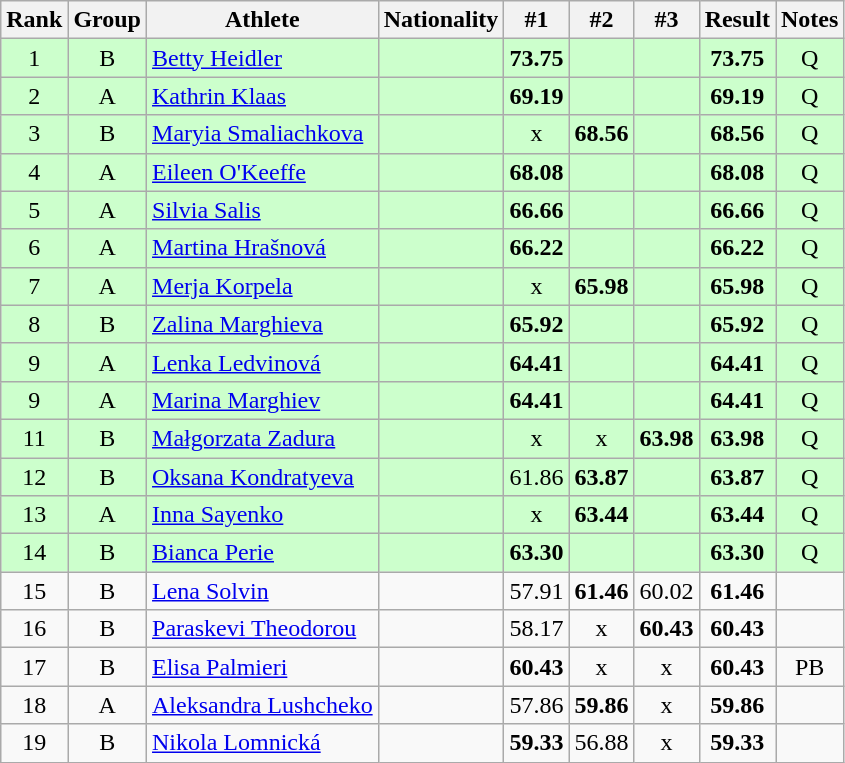<table class="wikitable sortable" style="text-align:center">
<tr>
<th>Rank</th>
<th>Group</th>
<th>Athlete</th>
<th>Nationality</th>
<th>#1</th>
<th>#2</th>
<th>#3</th>
<th>Result</th>
<th>Notes</th>
</tr>
<tr bgcolor=ccffcc>
<td>1</td>
<td>B</td>
<td align="left"><a href='#'>Betty Heidler</a></td>
<td align=left></td>
<td><strong>73.75</strong></td>
<td></td>
<td></td>
<td><strong>73.75</strong></td>
<td>Q</td>
</tr>
<tr bgcolor=ccffcc>
<td>2</td>
<td>A</td>
<td align="left"><a href='#'>Kathrin Klaas</a></td>
<td align=left></td>
<td><strong>69.19</strong></td>
<td></td>
<td></td>
<td><strong>69.19</strong></td>
<td>Q</td>
</tr>
<tr bgcolor=ccffcc>
<td>3</td>
<td>B</td>
<td align="left"><a href='#'>Maryia Smaliachkova</a></td>
<td align=left></td>
<td>x</td>
<td><strong>68.56</strong></td>
<td></td>
<td><strong>68.56</strong></td>
<td>Q</td>
</tr>
<tr bgcolor=ccffcc>
<td>4</td>
<td>A</td>
<td align="left"><a href='#'>Eileen O'Keeffe</a></td>
<td align=left></td>
<td><strong>68.08</strong></td>
<td></td>
<td></td>
<td><strong>68.08</strong></td>
<td>Q</td>
</tr>
<tr bgcolor=ccffcc>
<td>5</td>
<td>A</td>
<td align="left"><a href='#'>Silvia Salis</a></td>
<td align=left></td>
<td><strong>66.66</strong></td>
<td></td>
<td></td>
<td><strong>66.66</strong></td>
<td>Q</td>
</tr>
<tr bgcolor=ccffcc>
<td>6</td>
<td>A</td>
<td align="left"><a href='#'>Martina Hrašnová</a></td>
<td align=left></td>
<td><strong>66.22</strong></td>
<td></td>
<td></td>
<td><strong>66.22</strong></td>
<td>Q</td>
</tr>
<tr bgcolor=ccffcc>
<td>7</td>
<td>A</td>
<td align="left"><a href='#'>Merja Korpela</a></td>
<td align=left></td>
<td>x</td>
<td><strong>65.98</strong></td>
<td></td>
<td><strong>65.98</strong></td>
<td>Q</td>
</tr>
<tr bgcolor=ccffcc>
<td>8</td>
<td>B</td>
<td align="left"><a href='#'>Zalina Marghieva</a></td>
<td align=left></td>
<td><strong>65.92</strong></td>
<td></td>
<td></td>
<td><strong>65.92</strong></td>
<td>Q</td>
</tr>
<tr bgcolor=ccffcc>
<td>9</td>
<td>A</td>
<td align="left"><a href='#'>Lenka Ledvinová</a></td>
<td align=left></td>
<td><strong>64.41</strong></td>
<td></td>
<td></td>
<td><strong>64.41</strong></td>
<td>Q</td>
</tr>
<tr bgcolor=ccffcc>
<td>9</td>
<td>A</td>
<td align="left"><a href='#'>Marina Marghiev</a></td>
<td align=left></td>
<td><strong>64.41</strong></td>
<td></td>
<td></td>
<td><strong>64.41</strong></td>
<td>Q</td>
</tr>
<tr bgcolor=ccffcc>
<td>11</td>
<td>B</td>
<td align="left"><a href='#'>Małgorzata Zadura</a></td>
<td align=left></td>
<td>x</td>
<td>x</td>
<td><strong>63.98</strong></td>
<td><strong>63.98</strong></td>
<td>Q</td>
</tr>
<tr bgcolor=ccffcc>
<td>12</td>
<td>B</td>
<td align="left"><a href='#'>Oksana Kondratyeva</a></td>
<td align=left></td>
<td>61.86</td>
<td><strong>63.87</strong></td>
<td></td>
<td><strong>63.87</strong></td>
<td>Q</td>
</tr>
<tr bgcolor=ccffcc>
<td>13</td>
<td>A</td>
<td align="left"><a href='#'>Inna Sayenko</a></td>
<td align=left></td>
<td>x</td>
<td><strong>63.44</strong></td>
<td></td>
<td><strong>63.44</strong></td>
<td>Q</td>
</tr>
<tr bgcolor=ccffcc>
<td>14</td>
<td>B</td>
<td align="left"><a href='#'>Bianca Perie</a></td>
<td align=left></td>
<td><strong>63.30</strong></td>
<td></td>
<td></td>
<td><strong>63.30</strong></td>
<td>Q</td>
</tr>
<tr>
<td>15</td>
<td>B</td>
<td align="left"><a href='#'>Lena Solvin</a></td>
<td align=left></td>
<td>57.91</td>
<td><strong>61.46</strong></td>
<td>60.02</td>
<td><strong>61.46</strong></td>
<td></td>
</tr>
<tr>
<td>16</td>
<td>B</td>
<td align="left"><a href='#'>Paraskevi Theodorou</a></td>
<td align=left></td>
<td>58.17</td>
<td>x</td>
<td><strong>60.43</strong></td>
<td><strong>60.43</strong></td>
<td></td>
</tr>
<tr>
<td>17</td>
<td>B</td>
<td align="left"><a href='#'>Elisa Palmieri</a></td>
<td align=left></td>
<td><strong>60.43</strong></td>
<td>x</td>
<td>x</td>
<td><strong>60.43</strong></td>
<td>PB</td>
</tr>
<tr>
<td>18</td>
<td>A</td>
<td align="left"><a href='#'>Aleksandra Lushcheko</a></td>
<td align=left></td>
<td>57.86</td>
<td><strong>59.86</strong></td>
<td>x</td>
<td><strong>59.86</strong></td>
<td></td>
</tr>
<tr>
<td>19</td>
<td>B</td>
<td align="left"><a href='#'>Nikola Lomnická</a></td>
<td align=left></td>
<td><strong>59.33</strong></td>
<td>56.88</td>
<td>x</td>
<td><strong>59.33</strong></td>
<td></td>
</tr>
</table>
